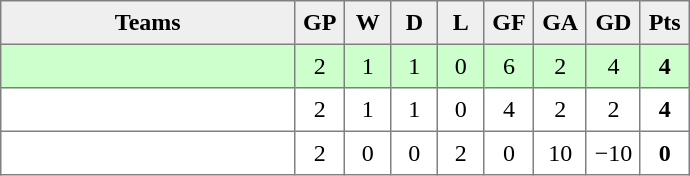<table style=border-collapse:collapse border=1 cellspacing=0 cellpadding=5>
<tr align=center bgcolor=#efefef>
<th width=185>Teams</th>
<th width=20>GP</th>
<th width=20>W</th>
<th width=20>D</th>
<th width=20>L</th>
<th width=20>GF</th>
<th width=20>GA</th>
<th width=20>GD</th>
<th width=20>Pts</th>
</tr>
<tr align=center style="background:#ccffcc;">
<td style="text-align:left;"></td>
<td>2</td>
<td>1</td>
<td>1</td>
<td>0</td>
<td>6</td>
<td>2</td>
<td>4</td>
<td><strong>4</strong></td>
</tr>
<tr align=center>
<td style="text-align:left;"></td>
<td>2</td>
<td>1</td>
<td>1</td>
<td>0</td>
<td>4</td>
<td>2</td>
<td>2</td>
<td><strong>4</strong></td>
</tr>
<tr align=center>
<td style="text-align:left;"></td>
<td>2</td>
<td>0</td>
<td>0</td>
<td>2</td>
<td>0</td>
<td>10</td>
<td>−10</td>
<td><strong>0</strong></td>
</tr>
</table>
